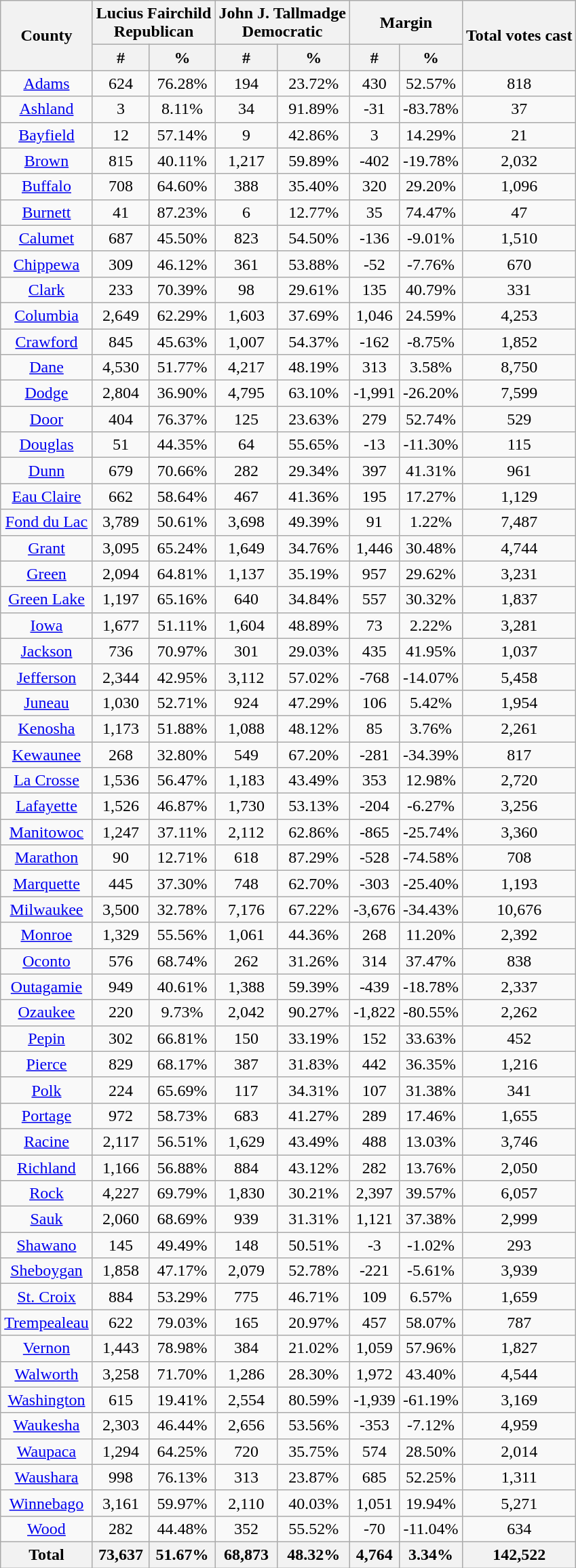<table class="wikitable sortable" style="text-align:center">
<tr>
<th rowspan="2" style="text-align:center;">County</th>
<th colspan="2" style="text-align:center;">Lucius Fairchild<br>Republican</th>
<th colspan="2" style="text-align:center;">John J. Tallmadge<br>Democratic</th>
<th colspan="2" style="text-align:center;">Margin</th>
<th rowspan="2" style="text-align:center;">Total votes cast</th>
</tr>
<tr>
<th style="text-align:center;" data-sort-type="number">#</th>
<th style="text-align:center;" data-sort-type="number">%</th>
<th style="text-align:center;" data-sort-type="number">#</th>
<th style="text-align:center;" data-sort-type="number">%</th>
<th style="text-align:center;" data-sort-type="number">#</th>
<th style="text-align:center;" data-sort-type="number">%</th>
</tr>
<tr style="text-align:center;">
<td><a href='#'>Adams</a></td>
<td>624</td>
<td>76.28%</td>
<td>194</td>
<td>23.72%</td>
<td>430</td>
<td>52.57%</td>
<td>818</td>
</tr>
<tr style="text-align:center;">
<td><a href='#'>Ashland</a></td>
<td>3</td>
<td>8.11%</td>
<td>34</td>
<td>91.89%</td>
<td>-31</td>
<td>-83.78%</td>
<td>37</td>
</tr>
<tr style="text-align:center;">
<td><a href='#'>Bayfield</a></td>
<td>12</td>
<td>57.14%</td>
<td>9</td>
<td>42.86%</td>
<td>3</td>
<td>14.29%</td>
<td>21</td>
</tr>
<tr style="text-align:center;">
<td><a href='#'>Brown</a></td>
<td>815</td>
<td>40.11%</td>
<td>1,217</td>
<td>59.89%</td>
<td>-402</td>
<td>-19.78%</td>
<td>2,032</td>
</tr>
<tr style="text-align:center;">
<td><a href='#'>Buffalo</a></td>
<td>708</td>
<td>64.60%</td>
<td>388</td>
<td>35.40%</td>
<td>320</td>
<td>29.20%</td>
<td>1,096</td>
</tr>
<tr style="text-align:center;">
<td><a href='#'>Burnett</a></td>
<td>41</td>
<td>87.23%</td>
<td>6</td>
<td>12.77%</td>
<td>35</td>
<td>74.47%</td>
<td>47</td>
</tr>
<tr style="text-align:center;">
<td><a href='#'>Calumet</a></td>
<td>687</td>
<td>45.50%</td>
<td>823</td>
<td>54.50%</td>
<td>-136</td>
<td>-9.01%</td>
<td>1,510</td>
</tr>
<tr style="text-align:center;">
<td><a href='#'>Chippewa</a></td>
<td>309</td>
<td>46.12%</td>
<td>361</td>
<td>53.88%</td>
<td>-52</td>
<td>-7.76%</td>
<td>670</td>
</tr>
<tr style="text-align:center;">
<td><a href='#'>Clark</a></td>
<td>233</td>
<td>70.39%</td>
<td>98</td>
<td>29.61%</td>
<td>135</td>
<td>40.79%</td>
<td>331</td>
</tr>
<tr style="text-align:center;">
<td><a href='#'>Columbia</a></td>
<td>2,649</td>
<td>62.29%</td>
<td>1,603</td>
<td>37.69%</td>
<td>1,046</td>
<td>24.59%</td>
<td>4,253</td>
</tr>
<tr style="text-align:center;">
<td><a href='#'>Crawford</a></td>
<td>845</td>
<td>45.63%</td>
<td>1,007</td>
<td>54.37%</td>
<td>-162</td>
<td>-8.75%</td>
<td>1,852</td>
</tr>
<tr style="text-align:center;">
<td><a href='#'>Dane</a></td>
<td>4,530</td>
<td>51.77%</td>
<td>4,217</td>
<td>48.19%</td>
<td>313</td>
<td>3.58%</td>
<td>8,750</td>
</tr>
<tr style="text-align:center;">
<td><a href='#'>Dodge</a></td>
<td>2,804</td>
<td>36.90%</td>
<td>4,795</td>
<td>63.10%</td>
<td>-1,991</td>
<td>-26.20%</td>
<td>7,599</td>
</tr>
<tr style="text-align:center;">
<td><a href='#'>Door</a></td>
<td>404</td>
<td>76.37%</td>
<td>125</td>
<td>23.63%</td>
<td>279</td>
<td>52.74%</td>
<td>529</td>
</tr>
<tr style="text-align:center;">
<td><a href='#'>Douglas</a></td>
<td>51</td>
<td>44.35%</td>
<td>64</td>
<td>55.65%</td>
<td>-13</td>
<td>-11.30%</td>
<td>115</td>
</tr>
<tr style="text-align:center;">
<td><a href='#'>Dunn</a></td>
<td>679</td>
<td>70.66%</td>
<td>282</td>
<td>29.34%</td>
<td>397</td>
<td>41.31%</td>
<td>961</td>
</tr>
<tr style="text-align:center;">
<td><a href='#'>Eau Claire</a></td>
<td>662</td>
<td>58.64%</td>
<td>467</td>
<td>41.36%</td>
<td>195</td>
<td>17.27%</td>
<td>1,129</td>
</tr>
<tr style="text-align:center;">
<td><a href='#'>Fond du Lac</a></td>
<td>3,789</td>
<td>50.61%</td>
<td>3,698</td>
<td>49.39%</td>
<td>91</td>
<td>1.22%</td>
<td>7,487</td>
</tr>
<tr style="text-align:center;">
<td><a href='#'>Grant</a></td>
<td>3,095</td>
<td>65.24%</td>
<td>1,649</td>
<td>34.76%</td>
<td>1,446</td>
<td>30.48%</td>
<td>4,744</td>
</tr>
<tr style="text-align:center;">
<td><a href='#'>Green</a></td>
<td>2,094</td>
<td>64.81%</td>
<td>1,137</td>
<td>35.19%</td>
<td>957</td>
<td>29.62%</td>
<td>3,231</td>
</tr>
<tr style="text-align:center;">
<td><a href='#'>Green Lake</a></td>
<td>1,197</td>
<td>65.16%</td>
<td>640</td>
<td>34.84%</td>
<td>557</td>
<td>30.32%</td>
<td>1,837</td>
</tr>
<tr style="text-align:center;">
<td><a href='#'>Iowa</a></td>
<td>1,677</td>
<td>51.11%</td>
<td>1,604</td>
<td>48.89%</td>
<td>73</td>
<td>2.22%</td>
<td>3,281</td>
</tr>
<tr style="text-align:center;">
<td><a href='#'>Jackson</a></td>
<td>736</td>
<td>70.97%</td>
<td>301</td>
<td>29.03%</td>
<td>435</td>
<td>41.95%</td>
<td>1,037</td>
</tr>
<tr style="text-align:center;">
<td><a href='#'>Jefferson</a></td>
<td>2,344</td>
<td>42.95%</td>
<td>3,112</td>
<td>57.02%</td>
<td>-768</td>
<td>-14.07%</td>
<td>5,458</td>
</tr>
<tr style="text-align:center;">
<td><a href='#'>Juneau</a></td>
<td>1,030</td>
<td>52.71%</td>
<td>924</td>
<td>47.29%</td>
<td>106</td>
<td>5.42%</td>
<td>1,954</td>
</tr>
<tr style="text-align:center;">
<td><a href='#'>Kenosha</a></td>
<td>1,173</td>
<td>51.88%</td>
<td>1,088</td>
<td>48.12%</td>
<td>85</td>
<td>3.76%</td>
<td>2,261</td>
</tr>
<tr style="text-align:center;">
<td><a href='#'>Kewaunee</a></td>
<td>268</td>
<td>32.80%</td>
<td>549</td>
<td>67.20%</td>
<td>-281</td>
<td>-34.39%</td>
<td>817</td>
</tr>
<tr style="text-align:center;">
<td><a href='#'>La Crosse</a></td>
<td>1,536</td>
<td>56.47%</td>
<td>1,183</td>
<td>43.49%</td>
<td>353</td>
<td>12.98%</td>
<td>2,720</td>
</tr>
<tr style="text-align:center;">
<td><a href='#'>Lafayette</a></td>
<td>1,526</td>
<td>46.87%</td>
<td>1,730</td>
<td>53.13%</td>
<td>-204</td>
<td>-6.27%</td>
<td>3,256</td>
</tr>
<tr style="text-align:center;">
<td><a href='#'>Manitowoc</a></td>
<td>1,247</td>
<td>37.11%</td>
<td>2,112</td>
<td>62.86%</td>
<td>-865</td>
<td>-25.74%</td>
<td>3,360</td>
</tr>
<tr style="text-align:center;">
<td><a href='#'>Marathon</a></td>
<td>90</td>
<td>12.71%</td>
<td>618</td>
<td>87.29%</td>
<td>-528</td>
<td>-74.58%</td>
<td>708</td>
</tr>
<tr style="text-align:center;">
<td><a href='#'>Marquette</a></td>
<td>445</td>
<td>37.30%</td>
<td>748</td>
<td>62.70%</td>
<td>-303</td>
<td>-25.40%</td>
<td>1,193</td>
</tr>
<tr style="text-align:center;">
<td><a href='#'>Milwaukee</a></td>
<td>3,500</td>
<td>32.78%</td>
<td>7,176</td>
<td>67.22%</td>
<td>-3,676</td>
<td>-34.43%</td>
<td>10,676</td>
</tr>
<tr style="text-align:center;">
<td><a href='#'>Monroe</a></td>
<td>1,329</td>
<td>55.56%</td>
<td>1,061</td>
<td>44.36%</td>
<td>268</td>
<td>11.20%</td>
<td>2,392</td>
</tr>
<tr style="text-align:center;">
<td><a href='#'>Oconto</a></td>
<td>576</td>
<td>68.74%</td>
<td>262</td>
<td>31.26%</td>
<td>314</td>
<td>37.47%</td>
<td>838</td>
</tr>
<tr style="text-align:center;">
<td><a href='#'>Outagamie</a></td>
<td>949</td>
<td>40.61%</td>
<td>1,388</td>
<td>59.39%</td>
<td>-439</td>
<td>-18.78%</td>
<td>2,337</td>
</tr>
<tr style="text-align:center;">
<td><a href='#'>Ozaukee</a></td>
<td>220</td>
<td>9.73%</td>
<td>2,042</td>
<td>90.27%</td>
<td>-1,822</td>
<td>-80.55%</td>
<td>2,262</td>
</tr>
<tr style="text-align:center;">
<td><a href='#'>Pepin</a></td>
<td>302</td>
<td>66.81%</td>
<td>150</td>
<td>33.19%</td>
<td>152</td>
<td>33.63%</td>
<td>452</td>
</tr>
<tr style="text-align:center;">
<td><a href='#'>Pierce</a></td>
<td>829</td>
<td>68.17%</td>
<td>387</td>
<td>31.83%</td>
<td>442</td>
<td>36.35%</td>
<td>1,216</td>
</tr>
<tr style="text-align:center;">
<td><a href='#'>Polk</a></td>
<td>224</td>
<td>65.69%</td>
<td>117</td>
<td>34.31%</td>
<td>107</td>
<td>31.38%</td>
<td>341</td>
</tr>
<tr style="text-align:center;">
<td><a href='#'>Portage</a></td>
<td>972</td>
<td>58.73%</td>
<td>683</td>
<td>41.27%</td>
<td>289</td>
<td>17.46%</td>
<td>1,655</td>
</tr>
<tr style="text-align:center;">
<td><a href='#'>Racine</a></td>
<td>2,117</td>
<td>56.51%</td>
<td>1,629</td>
<td>43.49%</td>
<td>488</td>
<td>13.03%</td>
<td>3,746</td>
</tr>
<tr style="text-align:center;">
<td><a href='#'>Richland</a></td>
<td>1,166</td>
<td>56.88%</td>
<td>884</td>
<td>43.12%</td>
<td>282</td>
<td>13.76%</td>
<td>2,050</td>
</tr>
<tr style="text-align:center;">
<td><a href='#'>Rock</a></td>
<td>4,227</td>
<td>69.79%</td>
<td>1,830</td>
<td>30.21%</td>
<td>2,397</td>
<td>39.57%</td>
<td>6,057</td>
</tr>
<tr style="text-align:center;">
<td><a href='#'>Sauk</a></td>
<td>2,060</td>
<td>68.69%</td>
<td>939</td>
<td>31.31%</td>
<td>1,121</td>
<td>37.38%</td>
<td>2,999</td>
</tr>
<tr style="text-align:center;">
<td><a href='#'>Shawano</a></td>
<td>145</td>
<td>49.49%</td>
<td>148</td>
<td>50.51%</td>
<td>-3</td>
<td>-1.02%</td>
<td>293</td>
</tr>
<tr style="text-align:center;">
<td><a href='#'>Sheboygan</a></td>
<td>1,858</td>
<td>47.17%</td>
<td>2,079</td>
<td>52.78%</td>
<td>-221</td>
<td>-5.61%</td>
<td>3,939</td>
</tr>
<tr style="text-align:center;">
<td><a href='#'>St. Croix</a></td>
<td>884</td>
<td>53.29%</td>
<td>775</td>
<td>46.71%</td>
<td>109</td>
<td>6.57%</td>
<td>1,659</td>
</tr>
<tr style="text-align:center;">
<td><a href='#'>Trempealeau</a></td>
<td>622</td>
<td>79.03%</td>
<td>165</td>
<td>20.97%</td>
<td>457</td>
<td>58.07%</td>
<td>787</td>
</tr>
<tr style="text-align:center;">
<td><a href='#'>Vernon</a></td>
<td>1,443</td>
<td>78.98%</td>
<td>384</td>
<td>21.02%</td>
<td>1,059</td>
<td>57.96%</td>
<td>1,827</td>
</tr>
<tr style="text-align:center;">
<td><a href='#'>Walworth</a></td>
<td>3,258</td>
<td>71.70%</td>
<td>1,286</td>
<td>28.30%</td>
<td>1,972</td>
<td>43.40%</td>
<td>4,544</td>
</tr>
<tr style="text-align:center;">
<td><a href='#'>Washington</a></td>
<td>615</td>
<td>19.41%</td>
<td>2,554</td>
<td>80.59%</td>
<td>-1,939</td>
<td>-61.19%</td>
<td>3,169</td>
</tr>
<tr style="text-align:center;">
<td><a href='#'>Waukesha</a></td>
<td>2,303</td>
<td>46.44%</td>
<td>2,656</td>
<td>53.56%</td>
<td>-353</td>
<td>-7.12%</td>
<td>4,959</td>
</tr>
<tr style="text-align:center;">
<td><a href='#'>Waupaca</a></td>
<td>1,294</td>
<td>64.25%</td>
<td>720</td>
<td>35.75%</td>
<td>574</td>
<td>28.50%</td>
<td>2,014</td>
</tr>
<tr style="text-align:center;">
<td><a href='#'>Waushara</a></td>
<td>998</td>
<td>76.13%</td>
<td>313</td>
<td>23.87%</td>
<td>685</td>
<td>52.25%</td>
<td>1,311</td>
</tr>
<tr style="text-align:center;">
<td><a href='#'>Winnebago</a></td>
<td>3,161</td>
<td>59.97%</td>
<td>2,110</td>
<td>40.03%</td>
<td>1,051</td>
<td>19.94%</td>
<td>5,271</td>
</tr>
<tr style="text-align:center;">
<td><a href='#'>Wood</a></td>
<td>282</td>
<td>44.48%</td>
<td>352</td>
<td>55.52%</td>
<td>-70</td>
<td>-11.04%</td>
<td>634</td>
</tr>
<tr>
<th>Total</th>
<th>73,637</th>
<th>51.67%</th>
<th>68,873</th>
<th>48.32%</th>
<th>4,764</th>
<th>3.34%</th>
<th>142,522</th>
</tr>
</table>
